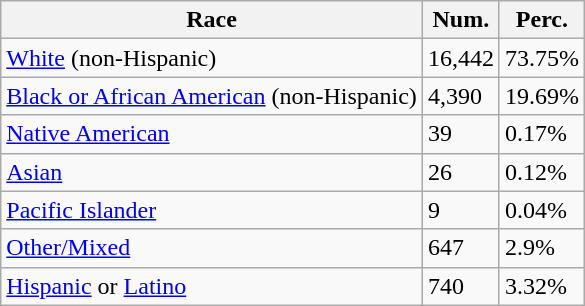<table class="wikitable">
<tr>
<th>Race</th>
<th>Num.</th>
<th>Perc.</th>
</tr>
<tr>
<td><a href='#'>White</a> (non-Hispanic)</td>
<td>16,442</td>
<td>73.75%</td>
</tr>
<tr>
<td><a href='#'>Black or African American</a> (non-Hispanic)</td>
<td>4,390</td>
<td>19.69%</td>
</tr>
<tr>
<td><a href='#'>Native American</a></td>
<td>39</td>
<td>0.17%</td>
</tr>
<tr>
<td><a href='#'>Asian</a></td>
<td>26</td>
<td>0.12%</td>
</tr>
<tr>
<td><a href='#'>Pacific Islander</a></td>
<td>9</td>
<td>0.04%</td>
</tr>
<tr>
<td><a href='#'>Other/Mixed</a></td>
<td>647</td>
<td>2.9%</td>
</tr>
<tr>
<td><a href='#'>Hispanic</a> or <a href='#'>Latino</a></td>
<td>740</td>
<td>3.32%</td>
</tr>
</table>
